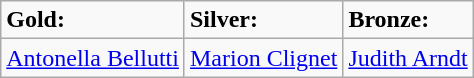<table class="wikitable">
<tr>
<td !align="center"><strong>Gold:</strong> </td>
<td !align="center"><strong>Silver:</strong> </td>
<td !align="center"><strong>Bronze:</strong> </td>
</tr>
<tr>
<td><a href='#'>Antonella Bellutti</a> </td>
<td><a href='#'>Marion Clignet</a> </td>
<td><a href='#'>Judith Arndt</a> </td>
</tr>
</table>
